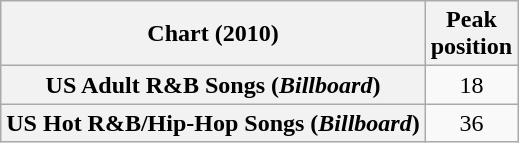<table class="wikitable sortable plainrowheaders" style="text-align:center">
<tr>
<th scope="col">Chart (2010)</th>
<th scope="col">Peak<br>position</th>
</tr>
<tr>
<th scope="row">US Adult R&B Songs (<em>Billboard</em>)</th>
<td align="center">18</td>
</tr>
<tr>
<th scope="row">US Hot R&B/Hip-Hop Songs (<em>Billboard</em>)</th>
<td style="text-align:center">36</td>
</tr>
</table>
